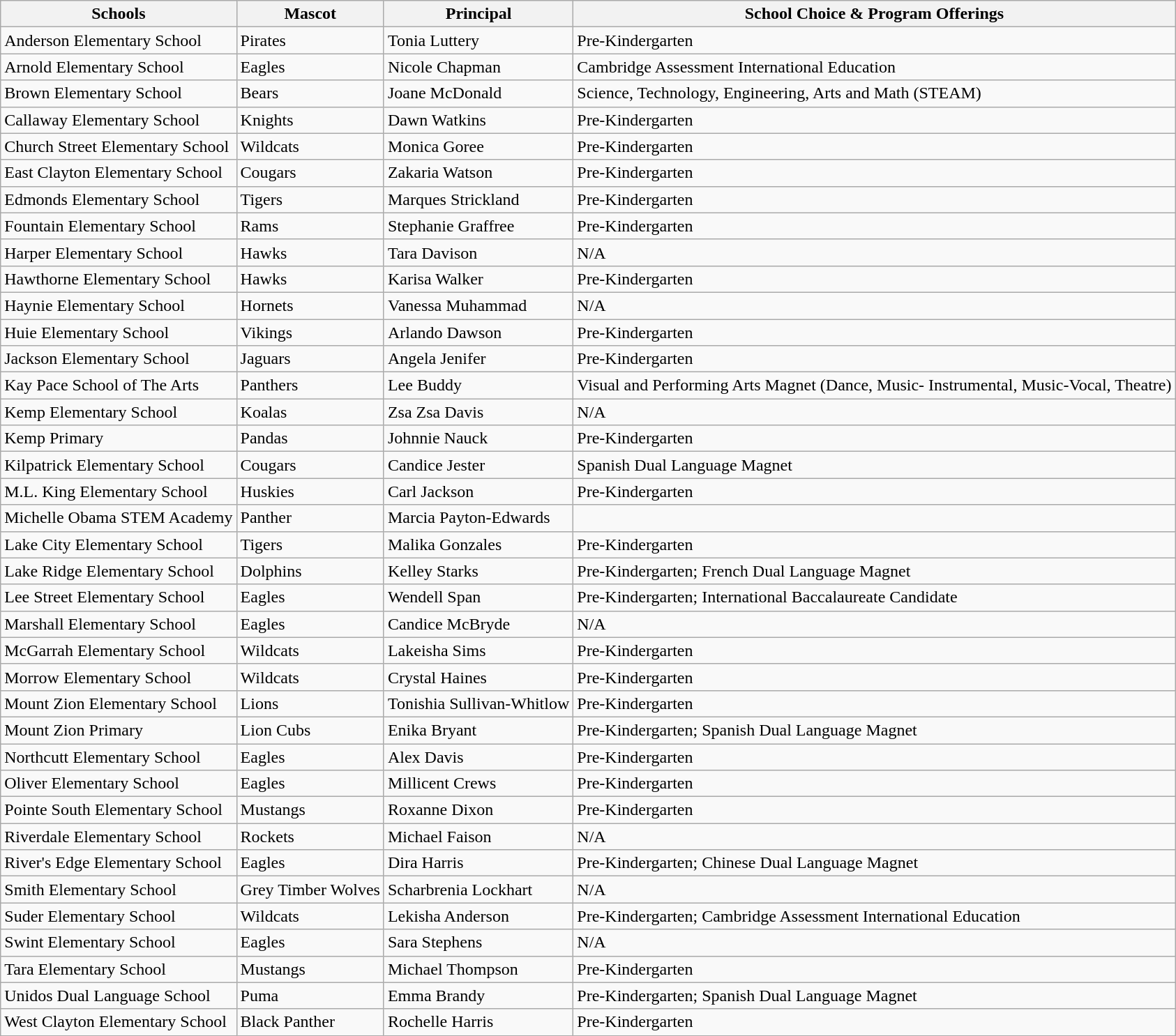<table class="wikitable">
<tr>
<th>Schools</th>
<th>Mascot</th>
<th>Principal</th>
<th>School Choice & Program Offerings</th>
</tr>
<tr>
<td>Anderson Elementary School</td>
<td>Pirates</td>
<td>Tonia Luttery</td>
<td>Pre-Kindergarten</td>
</tr>
<tr>
<td>Arnold Elementary School</td>
<td>Eagles</td>
<td>Nicole Chapman</td>
<td>Cambridge Assessment International Education</td>
</tr>
<tr>
<td>Brown Elementary School</td>
<td>Bears</td>
<td>Joane McDonald</td>
<td>Science, Technology, Engineering, Arts and Math (STEAM)</td>
</tr>
<tr>
<td>Callaway Elementary School</td>
<td>Knights</td>
<td>Dawn Watkins</td>
<td>Pre-Kindergarten</td>
</tr>
<tr>
<td>Church Street Elementary School</td>
<td>Wildcats</td>
<td>Monica Goree</td>
<td>Pre-Kindergarten</td>
</tr>
<tr>
<td>East Clayton Elementary School</td>
<td>Cougars</td>
<td>Zakaria Watson</td>
<td>Pre-Kindergarten</td>
</tr>
<tr>
<td>Edmonds Elementary School</td>
<td>Tigers</td>
<td>Marques Strickland</td>
<td>Pre-Kindergarten</td>
</tr>
<tr>
<td>Fountain Elementary School</td>
<td>Rams</td>
<td>Stephanie Graffree</td>
<td>Pre-Kindergarten</td>
</tr>
<tr>
<td>Harper Elementary School</td>
<td>Hawks</td>
<td>Tara Davison</td>
<td>N/A</td>
</tr>
<tr>
<td>Hawthorne Elementary School</td>
<td>Hawks</td>
<td>Karisa Walker</td>
<td>Pre-Kindergarten</td>
</tr>
<tr>
<td>Haynie Elementary School</td>
<td>Hornets</td>
<td>Vanessa Muhammad</td>
<td>N/A</td>
</tr>
<tr>
<td>Huie Elementary School</td>
<td>Vikings</td>
<td>Arlando Dawson</td>
<td>Pre-Kindergarten</td>
</tr>
<tr>
<td>Jackson Elementary School</td>
<td>Jaguars</td>
<td>Angela Jenifer</td>
<td>Pre-Kindergarten</td>
</tr>
<tr>
<td>Kay Pace School of The Arts</td>
<td>Panthers</td>
<td>Lee Buddy</td>
<td>Visual and Performing Arts Magnet (Dance, Music- Instrumental, Music-Vocal, Theatre)</td>
</tr>
<tr>
<td>Kemp Elementary School</td>
<td>Koalas</td>
<td>Zsa Zsa Davis</td>
<td>N/A</td>
</tr>
<tr>
<td>Kemp Primary</td>
<td>Pandas</td>
<td>Johnnie Nauck</td>
<td>Pre-Kindergarten</td>
</tr>
<tr>
<td>Kilpatrick Elementary School</td>
<td>Cougars</td>
<td>Candice Jester</td>
<td>Spanish Dual Language Magnet</td>
</tr>
<tr>
<td>M.L. King Elementary School</td>
<td>Huskies</td>
<td>Carl Jackson</td>
<td>Pre-Kindergarten</td>
</tr>
<tr>
<td>Michelle Obama STEM Academy</td>
<td>Panther</td>
<td>Marcia Payton-Edwards</td>
<td></td>
</tr>
<tr>
<td>Lake City Elementary School</td>
<td>Tigers</td>
<td>Malika Gonzales</td>
<td>Pre-Kindergarten</td>
</tr>
<tr>
<td>Lake Ridge Elementary School</td>
<td>Dolphins</td>
<td>Kelley Starks</td>
<td>Pre-Kindergarten; French Dual Language Magnet</td>
</tr>
<tr>
<td>Lee Street Elementary School</td>
<td>Eagles</td>
<td>Wendell Span</td>
<td>Pre-Kindergarten; International Baccalaureate Candidate</td>
</tr>
<tr>
<td>Marshall Elementary School</td>
<td>Eagles</td>
<td>Candice McBryde</td>
<td>N/A</td>
</tr>
<tr>
<td>McGarrah Elementary School</td>
<td>Wildcats</td>
<td>Lakeisha Sims</td>
<td>Pre-Kindergarten</td>
</tr>
<tr>
<td>Morrow Elementary School</td>
<td>Wildcats</td>
<td>Crystal Haines</td>
<td>Pre-Kindergarten</td>
</tr>
<tr>
<td>Mount Zion Elementary School</td>
<td>Lions</td>
<td>Tonishia Sullivan-Whitlow</td>
<td>Pre-Kindergarten</td>
</tr>
<tr>
<td>Mount Zion Primary</td>
<td>Lion Cubs</td>
<td>Enika Bryant</td>
<td>Pre-Kindergarten; Spanish Dual Language Magnet</td>
</tr>
<tr>
<td>Northcutt Elementary School</td>
<td>Eagles</td>
<td>Alex Davis</td>
<td>Pre-Kindergarten</td>
</tr>
<tr>
<td>Oliver Elementary School</td>
<td>Eagles</td>
<td>Millicent Crews</td>
<td>Pre-Kindergarten</td>
</tr>
<tr>
<td>Pointe South Elementary School</td>
<td>Mustangs</td>
<td>Roxanne Dixon</td>
<td>Pre-Kindergarten</td>
</tr>
<tr>
<td>Riverdale Elementary School</td>
<td>Rockets</td>
<td>Michael Faison</td>
<td>N/A</td>
</tr>
<tr>
<td>River's Edge Elementary School</td>
<td>Eagles</td>
<td>Dira Harris</td>
<td>Pre-Kindergarten; Chinese Dual Language Magnet</td>
</tr>
<tr>
<td>Smith Elementary School</td>
<td>Grey Timber Wolves</td>
<td>Scharbrenia Lockhart</td>
<td>N/A</td>
</tr>
<tr>
<td>Suder Elementary School</td>
<td>Wildcats</td>
<td>Lekisha Anderson</td>
<td>Pre-Kindergarten; Cambridge Assessment International Education</td>
</tr>
<tr>
<td>Swint Elementary School</td>
<td>Eagles</td>
<td>Sara Stephens</td>
<td>N/A</td>
</tr>
<tr>
<td>Tara Elementary School</td>
<td>Mustangs</td>
<td>Michael Thompson</td>
<td>Pre-Kindergarten</td>
</tr>
<tr>
<td>Unidos Dual Language School</td>
<td>Puma</td>
<td>Emma Brandy</td>
<td>Pre-Kindergarten; Spanish Dual Language Magnet</td>
</tr>
<tr>
<td>West Clayton Elementary School</td>
<td>Black Panther</td>
<td>Rochelle Harris</td>
<td>Pre-Kindergarten</td>
</tr>
</table>
